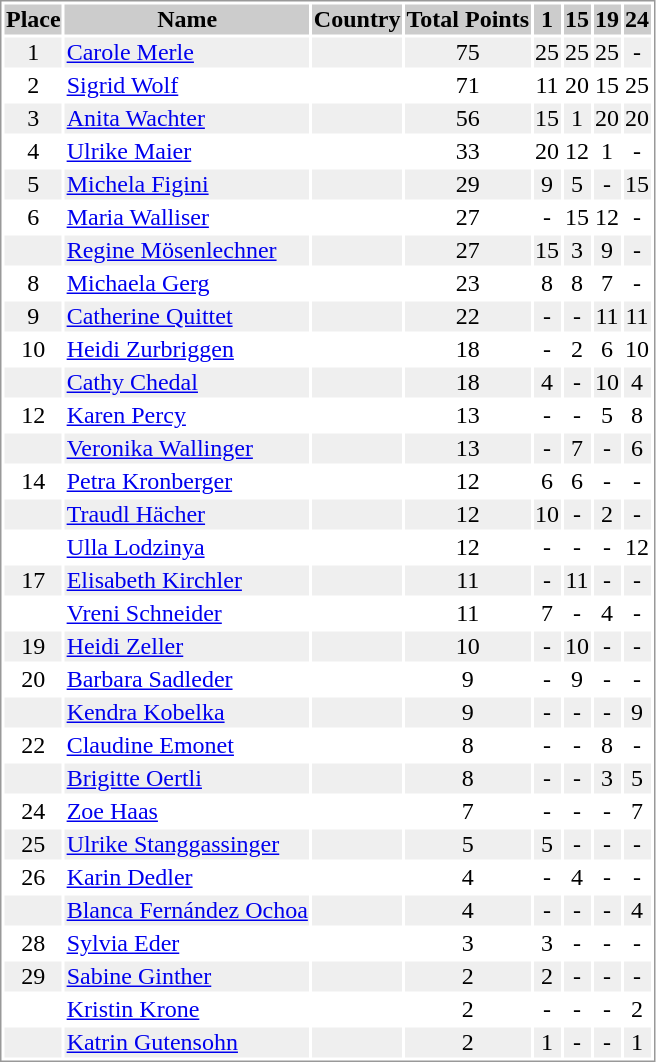<table border="0" style="border: 1px solid #999; background-color:#FFFFFF; text-align:center">
<tr align="center" bgcolor="#CCCCCC">
<th>Place</th>
<th>Name</th>
<th>Country</th>
<th>Total Points</th>
<th>1</th>
<th>15</th>
<th>19</th>
<th>24</th>
</tr>
<tr bgcolor="#EFEFEF">
<td>1</td>
<td align="left"><a href='#'>Carole Merle</a></td>
<td align="left"></td>
<td>75</td>
<td>25</td>
<td>25</td>
<td>25</td>
<td>-</td>
</tr>
<tr>
<td>2</td>
<td align="left"><a href='#'>Sigrid Wolf</a></td>
<td align="left"></td>
<td>71</td>
<td>11</td>
<td>20</td>
<td>15</td>
<td>25</td>
</tr>
<tr bgcolor="#EFEFEF">
<td>3</td>
<td align="left"><a href='#'>Anita Wachter</a></td>
<td align="left"></td>
<td>56</td>
<td>15</td>
<td>1</td>
<td>20</td>
<td>20</td>
</tr>
<tr>
<td>4</td>
<td align="left"><a href='#'>Ulrike Maier</a></td>
<td align="left"></td>
<td>33</td>
<td>20</td>
<td>12</td>
<td>1</td>
<td>-</td>
</tr>
<tr bgcolor="#EFEFEF">
<td>5</td>
<td align="left"><a href='#'>Michela Figini</a></td>
<td align="left"></td>
<td>29</td>
<td>9</td>
<td>5</td>
<td>-</td>
<td>15</td>
</tr>
<tr>
<td>6</td>
<td align="left"><a href='#'>Maria Walliser</a></td>
<td align="left"></td>
<td>27</td>
<td>-</td>
<td>15</td>
<td>12</td>
<td>-</td>
</tr>
<tr bgcolor="#EFEFEF">
<td></td>
<td align="left"><a href='#'>Regine Mösenlechner</a></td>
<td align="left"></td>
<td>27</td>
<td>15</td>
<td>3</td>
<td>9</td>
<td>-</td>
</tr>
<tr>
<td>8</td>
<td align="left"><a href='#'>Michaela Gerg</a></td>
<td align="left"></td>
<td>23</td>
<td>8</td>
<td>8</td>
<td>7</td>
<td>-</td>
</tr>
<tr bgcolor="#EFEFEF">
<td>9</td>
<td align="left"><a href='#'>Catherine Quittet</a></td>
<td align="left"></td>
<td>22</td>
<td>-</td>
<td>-</td>
<td>11</td>
<td>11</td>
</tr>
<tr>
<td>10</td>
<td align="left"><a href='#'>Heidi Zurbriggen</a></td>
<td align="left"></td>
<td>18</td>
<td>-</td>
<td>2</td>
<td>6</td>
<td>10</td>
</tr>
<tr bgcolor="#EFEFEF">
<td></td>
<td align="left"><a href='#'>Cathy Chedal</a></td>
<td align="left"></td>
<td>18</td>
<td>4</td>
<td>-</td>
<td>10</td>
<td>4</td>
</tr>
<tr>
<td>12</td>
<td align="left"><a href='#'>Karen Percy</a></td>
<td align="left"></td>
<td>13</td>
<td>-</td>
<td>-</td>
<td>5</td>
<td>8</td>
</tr>
<tr bgcolor="#EFEFEF">
<td></td>
<td align="left"><a href='#'>Veronika Wallinger</a></td>
<td align="left"></td>
<td>13</td>
<td>-</td>
<td>7</td>
<td>-</td>
<td>6</td>
</tr>
<tr>
<td>14</td>
<td align="left"><a href='#'>Petra Kronberger</a></td>
<td align="left"></td>
<td>12</td>
<td>6</td>
<td>6</td>
<td>-</td>
<td>-</td>
</tr>
<tr bgcolor="#EFEFEF">
<td></td>
<td align="left"><a href='#'>Traudl Hächer</a></td>
<td align="left"></td>
<td>12</td>
<td>10</td>
<td>-</td>
<td>2</td>
<td>-</td>
</tr>
<tr>
<td></td>
<td align="left"><a href='#'>Ulla Lodzinya</a></td>
<td align="left"></td>
<td>12</td>
<td>-</td>
<td>-</td>
<td>-</td>
<td>12</td>
</tr>
<tr bgcolor="#EFEFEF">
<td>17</td>
<td align="left"><a href='#'>Elisabeth Kirchler</a></td>
<td align="left"></td>
<td>11</td>
<td>-</td>
<td>11</td>
<td>-</td>
<td>-</td>
</tr>
<tr>
<td></td>
<td align="left"><a href='#'>Vreni Schneider</a></td>
<td align="left"></td>
<td>11</td>
<td>7</td>
<td>-</td>
<td>4</td>
<td>-</td>
</tr>
<tr bgcolor="#EFEFEF">
<td>19</td>
<td align="left"><a href='#'>Heidi Zeller</a></td>
<td align="left"></td>
<td>10</td>
<td>-</td>
<td>10</td>
<td>-</td>
<td>-</td>
</tr>
<tr>
<td>20</td>
<td align="left"><a href='#'>Barbara Sadleder</a></td>
<td align="left"></td>
<td>9</td>
<td>-</td>
<td>9</td>
<td>-</td>
<td>-</td>
</tr>
<tr bgcolor="#EFEFEF">
<td></td>
<td align="left"><a href='#'>Kendra Kobelka</a></td>
<td align="left"></td>
<td>9</td>
<td>-</td>
<td>-</td>
<td>-</td>
<td>9</td>
</tr>
<tr>
<td>22</td>
<td align="left"><a href='#'>Claudine Emonet</a></td>
<td align="left"></td>
<td>8</td>
<td>-</td>
<td>-</td>
<td>8</td>
<td>-</td>
</tr>
<tr bgcolor="#EFEFEF">
<td></td>
<td align="left"><a href='#'>Brigitte Oertli</a></td>
<td align="left"></td>
<td>8</td>
<td>-</td>
<td>-</td>
<td>3</td>
<td>5</td>
</tr>
<tr>
<td>24</td>
<td align="left"><a href='#'>Zoe Haas</a></td>
<td align="left"></td>
<td>7</td>
<td>-</td>
<td>-</td>
<td>-</td>
<td>7</td>
</tr>
<tr bgcolor="#EFEFEF">
<td>25</td>
<td align="left"><a href='#'>Ulrike Stanggassinger</a></td>
<td align="left"></td>
<td>5</td>
<td>5</td>
<td>-</td>
<td>-</td>
<td>-</td>
</tr>
<tr>
<td>26</td>
<td align="left"><a href='#'>Karin Dedler</a></td>
<td align="left"></td>
<td>4</td>
<td>-</td>
<td>4</td>
<td>-</td>
<td>-</td>
</tr>
<tr bgcolor="#EFEFEF">
<td></td>
<td align="left"><a href='#'>Blanca Fernández Ochoa</a></td>
<td align="left"></td>
<td>4</td>
<td>-</td>
<td>-</td>
<td>-</td>
<td>4</td>
</tr>
<tr>
<td>28</td>
<td align="left"><a href='#'>Sylvia Eder</a></td>
<td align="left"></td>
<td>3</td>
<td>3</td>
<td>-</td>
<td>-</td>
<td>-</td>
</tr>
<tr bgcolor="#EFEFEF">
<td>29</td>
<td align="left"><a href='#'>Sabine Ginther</a></td>
<td align="left"></td>
<td>2</td>
<td>2</td>
<td>-</td>
<td>-</td>
<td>-</td>
</tr>
<tr>
<td></td>
<td align="left"><a href='#'>Kristin Krone</a></td>
<td align="left"></td>
<td>2</td>
<td>-</td>
<td>-</td>
<td>-</td>
<td>2</td>
</tr>
<tr bgcolor="#EFEFEF">
<td></td>
<td align="left"><a href='#'>Katrin Gutensohn</a></td>
<td align="left"></td>
<td>2</td>
<td>1</td>
<td>-</td>
<td>-</td>
<td>1</td>
</tr>
</table>
